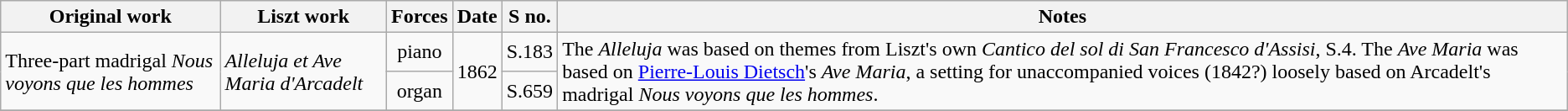<table class="wikitable">
<tr>
<th>Original work</th>
<th>Liszt work</th>
<th>Forces</th>
<th>Date</th>
<th>S no.</th>
<th>Notes</th>
</tr>
<tr>
<td rowspan=2>Three-part madrigal <em>Nous voyons que les hommes</em></td>
<td rowspan=2><em>Alleluja et Ave Maria d'Arcadelt</em></td>
<td style="text-align: center">piano</td>
<td rowspan=2>1862</td>
<td>S.183</td>
<td rowspan=2>The <em>Alleluja</em> was based on themes from Liszt's own <em>Cantico del sol di San Francesco d'Assisi</em>, S.4. The <em>Ave Maria</em> was based on <a href='#'>Pierre-Louis Dietsch</a>'s <em>Ave Maria</em>, a setting for unaccompanied voices (1842?) loosely based on Arcadelt's madrigal <em>Nous voyons que les hommes</em>.</td>
</tr>
<tr>
<td style="text-align: center">organ</td>
<td>S.659</td>
</tr>
<tr>
</tr>
</table>
